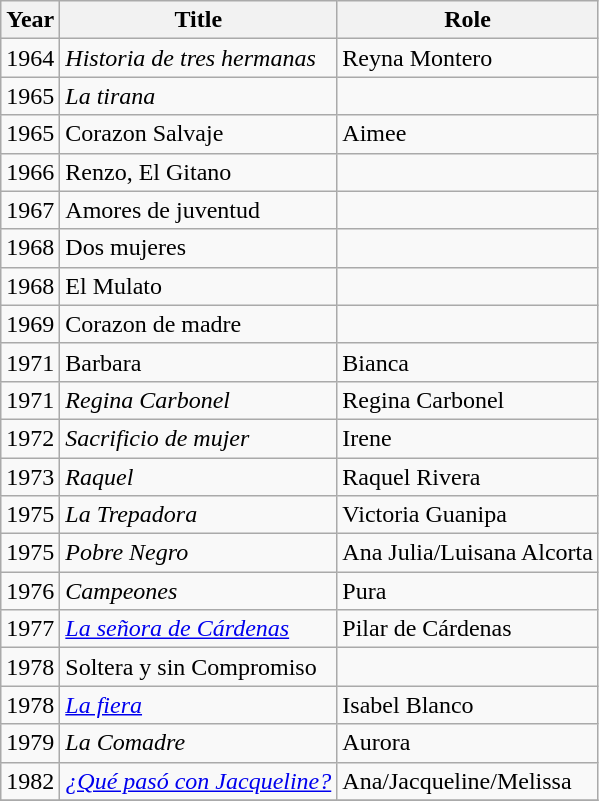<table class="wikitable sortable">
<tr>
<th>Year</th>
<th>Title</th>
<th>Role</th>
</tr>
<tr>
<td>1964</td>
<td><em>Historia de tres hermanas</em></td>
<td>Reyna Montero</td>
</tr>
<tr>
<td>1965</td>
<td><em>La tirana</em></td>
<td></td>
</tr>
<tr>
<td>1965</td>
<td>Corazon Salvaje</td>
<td>Aimee</td>
</tr>
<tr>
<td>1966</td>
<td>Renzo, El Gitano</td>
<td></td>
</tr>
<tr>
<td>1967</td>
<td>Amores de juventud</td>
<td></td>
</tr>
<tr>
<td>1968</td>
<td>Dos mujeres</td>
<td></td>
</tr>
<tr>
<td>1968</td>
<td>El Mulato</td>
<td></td>
</tr>
<tr>
<td>1969</td>
<td>Corazon de madre</td>
<td></td>
</tr>
<tr>
<td>1971</td>
<td>Barbara</td>
<td>Bianca</td>
</tr>
<tr>
<td>1971</td>
<td><em>Regina Carbonel</em></td>
<td>Regina Carbonel</td>
</tr>
<tr>
<td>1972</td>
<td><em>Sacrificio de mujer</em></td>
<td>Irene</td>
</tr>
<tr>
<td>1973</td>
<td><em>Raquel</em></td>
<td>Raquel Rivera</td>
</tr>
<tr>
<td>1975</td>
<td><em>La Trepadora</em></td>
<td>Victoria Guanipa</td>
</tr>
<tr>
<td>1975</td>
<td><em>Pobre Negro</em></td>
<td>Ana Julia/Luisana Alcorta</td>
</tr>
<tr>
<td>1976</td>
<td><em>Campeones</em></td>
<td>Pura</td>
</tr>
<tr>
<td>1977</td>
<td><em><a href='#'>La señora de Cárdenas</a></em></td>
<td>Pilar de Cárdenas</td>
</tr>
<tr>
<td>1978</td>
<td>Soltera y sin Compromiso</td>
<td></td>
</tr>
<tr>
<td>1978</td>
<td><em><a href='#'>La fiera</a></em></td>
<td>Isabel Blanco</td>
</tr>
<tr>
<td>1979</td>
<td><em>La Comadre</em></td>
<td>Aurora</td>
</tr>
<tr>
<td>1982</td>
<td><em><a href='#'>¿Qué pasó con Jacqueline?</a></em></td>
<td>Ana/Jacqueline/Melissa</td>
</tr>
<tr>
</tr>
</table>
